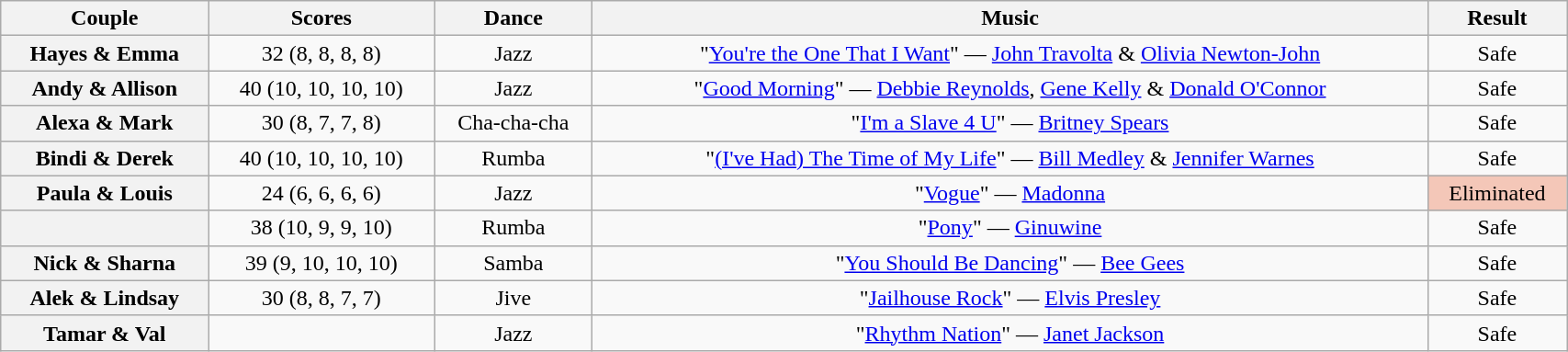<table class="wikitable sortable" style="text-align:center; width:90%">
<tr>
<th scope="col">Couple</th>
<th scope="col">Scores</th>
<th scope="col" class="unsortable">Dance</th>
<th scope="col" class="unsortable">Music</th>
<th scope="col" class="unsortable">Result</th>
</tr>
<tr>
<th scope="row">Hayes & Emma</th>
<td>32 (8, 8, 8, 8)</td>
<td>Jazz</td>
<td>"<a href='#'>You're the One That I Want</a>" — <a href='#'>John Travolta</a> & <a href='#'>Olivia Newton-John</a></td>
<td>Safe</td>
</tr>
<tr>
<th scope="row">Andy & Allison</th>
<td>40 (10, 10, 10, 10)</td>
<td>Jazz</td>
<td>"<a href='#'>Good Morning</a>" — <a href='#'>Debbie Reynolds</a>, <a href='#'>Gene Kelly</a> & <a href='#'>Donald O'Connor</a></td>
<td>Safe</td>
</tr>
<tr>
<th scope="row">Alexa & Mark</th>
<td>30 (8, 7, 7, 8)</td>
<td>Cha-cha-cha</td>
<td>"<a href='#'>I'm a Slave 4 U</a>" — <a href='#'>Britney Spears</a></td>
<td>Safe</td>
</tr>
<tr>
<th scope="row">Bindi & Derek</th>
<td>40 (10, 10, 10, 10)</td>
<td>Rumba</td>
<td>"<a href='#'>(I've Had) The Time of My Life</a>" — <a href='#'>Bill Medley</a> & <a href='#'>Jennifer Warnes</a></td>
<td>Safe</td>
</tr>
<tr>
<th scope="row">Paula & Louis</th>
<td>24 (6, 6, 6, 6)</td>
<td>Jazz</td>
<td>"<a href='#'>Vogue</a>" — <a href='#'>Madonna</a></td>
<td bgcolor=f4c7b8>Eliminated</td>
</tr>
<tr>
<th scope="row"></th>
<td>38 (10, 9, 9, 10)</td>
<td>Rumba</td>
<td>"<a href='#'>Pony</a>" — <a href='#'>Ginuwine</a></td>
<td>Safe</td>
</tr>
<tr>
<th scope="row">Nick & Sharna</th>
<td>39 (9, 10, 10, 10)</td>
<td>Samba</td>
<td>"<a href='#'>You Should Be Dancing</a>" — <a href='#'>Bee Gees</a></td>
<td>Safe</td>
</tr>
<tr>
<th scope="row">Alek & Lindsay</th>
<td>30 (8, 8, 7, 7)</td>
<td>Jive</td>
<td>"<a href='#'>Jailhouse Rock</a>" — <a href='#'>Elvis Presley</a></td>
<td>Safe</td>
</tr>
<tr>
<th scope="row">Tamar & Val</th>
<td></td>
<td>Jazz</td>
<td>"<a href='#'>Rhythm Nation</a>" — <a href='#'>Janet Jackson</a></td>
<td>Safe</td>
</tr>
</table>
